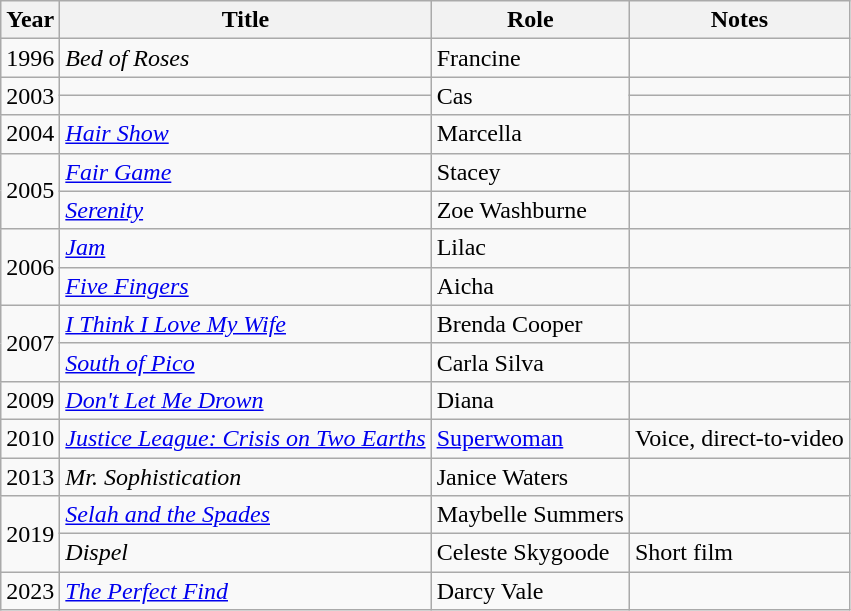<table class="wikitable sortable">
<tr>
<th>Year</th>
<th>Title</th>
<th>Role</th>
<th class="unsortable">Notes</th>
</tr>
<tr>
<td>1996</td>
<td><em>Bed of Roses</em></td>
<td>Francine</td>
<td></td>
</tr>
<tr>
<td rowspan="2">2003</td>
<td><em></em></td>
<td rowspan="2">Cas</td>
<td></td>
</tr>
<tr>
<td><em></em></td>
<td></td>
</tr>
<tr>
<td>2004</td>
<td><em><a href='#'>Hair Show</a></em></td>
<td>Marcella</td>
<td></td>
</tr>
<tr>
<td rowspan="2">2005</td>
<td><em><a href='#'>Fair Game</a></em></td>
<td>Stacey</td>
<td></td>
</tr>
<tr>
<td><em><a href='#'>Serenity</a></em></td>
<td>Zoe Washburne</td>
<td></td>
</tr>
<tr>
<td rowspan="2">2006</td>
<td><em><a href='#'>Jam</a></em></td>
<td>Lilac</td>
<td></td>
</tr>
<tr>
<td><em><a href='#'>Five Fingers</a></em></td>
<td>Aicha</td>
<td></td>
</tr>
<tr>
<td rowspan="2">2007</td>
<td><em><a href='#'>I Think I Love My Wife</a></em></td>
<td>Brenda Cooper</td>
<td></td>
</tr>
<tr>
<td><em><a href='#'>South of Pico</a></em></td>
<td>Carla Silva</td>
<td></td>
</tr>
<tr>
<td>2009</td>
<td><em><a href='#'>Don't Let Me Drown</a></em></td>
<td>Diana</td>
<td></td>
</tr>
<tr>
<td>2010</td>
<td><em><a href='#'>Justice League: Crisis on Two Earths</a></em></td>
<td><a href='#'>Superwoman</a></td>
<td>Voice, direct-to-video</td>
</tr>
<tr>
<td>2013</td>
<td><em>Mr. Sophistication</em></td>
<td>Janice Waters</td>
<td></td>
</tr>
<tr>
<td rowspan="2">2019</td>
<td><em><a href='#'>Selah and the Spades</a></em></td>
<td>Maybelle Summers</td>
<td></td>
</tr>
<tr>
<td><em>Dispel</em></td>
<td>Celeste Skygoode</td>
<td>Short film</td>
</tr>
<tr>
<td>2023</td>
<td><em><a href='#'>The Perfect Find</a></em></td>
<td>Darcy Vale</td>
<td></td>
</tr>
</table>
